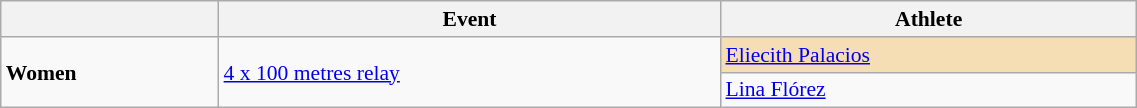<table class=wikitable style="font-size:90%" width=60%>
<tr>
<th></th>
<th>Event</th>
<th>Athlete</th>
</tr>
<tr>
<td rowspan=2><strong>Women</strong></td>
<td rowspan=2><a href='#'>4 x 100 metres relay</a></td>
<td bgcolor="wheat"><a href='#'>Eliecith Palacios</a></td>
</tr>
<tr>
<td><a href='#'>Lina Flórez</a></td>
</tr>
</table>
